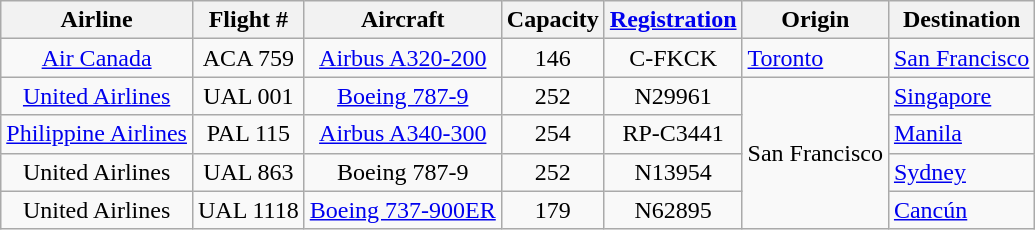<table class="wikitable" style="text-align:center;">
<tr>
<th>Airline</th>
<th>Flight #</th>
<th>Aircraft</th>
<th>Capacity</th>
<th><a href='#'>Registration</a></th>
<th>Origin</th>
<th>Destination</th>
</tr>
<tr>
<td><a href='#'>Air Canada</a></td>
<td>ACA 759</td>
<td><a href='#'>Airbus A320-200</a></td>
<td>146</td>
<td>C-FKCK</td>
<td style="text-align:left;"><a href='#'>Toronto</a></td>
<td style="text-align:left;"><a href='#'>San Francisco</a></td>
</tr>
<tr>
<td><a href='#'>United Airlines</a></td>
<td>UAL 001</td>
<td><a href='#'>Boeing 787-9</a></td>
<td>252</td>
<td>N29961</td>
<td rowspan="4" style="text-align:left;">San Francisco</td>
<td style="text-align:left;"><a href='#'>Singapore</a></td>
</tr>
<tr>
<td><a href='#'>Philippine Airlines</a></td>
<td>PAL 115</td>
<td><a href='#'>Airbus A340-300</a></td>
<td>254</td>
<td>RP-C3441</td>
<td style="text-align:left;"><a href='#'>Manila</a></td>
</tr>
<tr>
<td>United Airlines</td>
<td>UAL 863</td>
<td>Boeing 787-9</td>
<td>252</td>
<td>N13954</td>
<td style="text-align:left;"><a href='#'>Sydney</a></td>
</tr>
<tr>
<td>United Airlines</td>
<td>UAL 1118</td>
<td><a href='#'>Boeing 737-900ER</a></td>
<td>179</td>
<td>N62895</td>
<td style="text-align:left;"><a href='#'>Cancún</a></td>
</tr>
</table>
